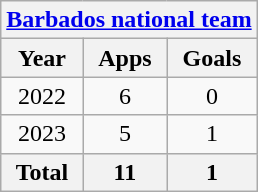<table class="wikitable" style="text-align:center">
<tr>
<th colspan=3><a href='#'>Barbados national team</a></th>
</tr>
<tr>
<th>Year</th>
<th>Apps</th>
<th>Goals</th>
</tr>
<tr>
<td>2022</td>
<td>6</td>
<td>0</td>
</tr>
<tr>
<td>2023</td>
<td>5</td>
<td>1</td>
</tr>
<tr>
<th>Total</th>
<th>11</th>
<th>1</th>
</tr>
</table>
